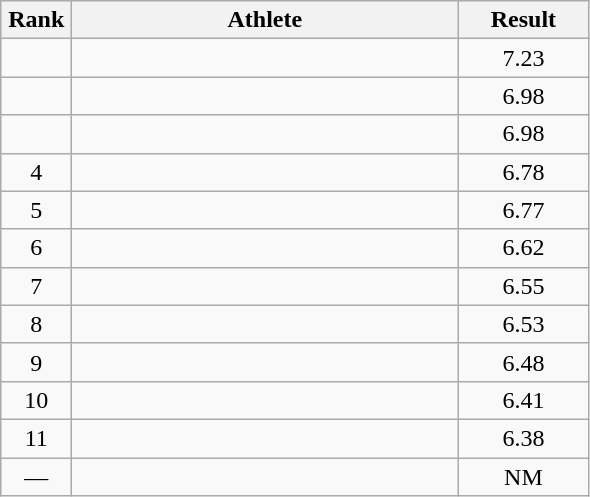<table class=wikitable style="text-align:center">
<tr>
<th width=40>Rank</th>
<th width=250>Athlete</th>
<th width=80>Result</th>
</tr>
<tr>
<td></td>
<td align=left></td>
<td>7.23</td>
</tr>
<tr>
<td></td>
<td align=left></td>
<td>6.98</td>
</tr>
<tr>
<td></td>
<td align=left></td>
<td>6.98</td>
</tr>
<tr>
<td>4</td>
<td align=left></td>
<td>6.78</td>
</tr>
<tr>
<td>5</td>
<td align=left></td>
<td>6.77</td>
</tr>
<tr>
<td>6</td>
<td align=left></td>
<td>6.62</td>
</tr>
<tr>
<td>7</td>
<td align=left></td>
<td>6.55</td>
</tr>
<tr>
<td>8</td>
<td align=left></td>
<td>6.53</td>
</tr>
<tr>
<td>9</td>
<td align=left></td>
<td>6.48</td>
</tr>
<tr>
<td>10</td>
<td align=left></td>
<td>6.41</td>
</tr>
<tr>
<td>11</td>
<td align=left></td>
<td>6.38</td>
</tr>
<tr>
<td>—</td>
<td align=left></td>
<td>NM</td>
</tr>
</table>
